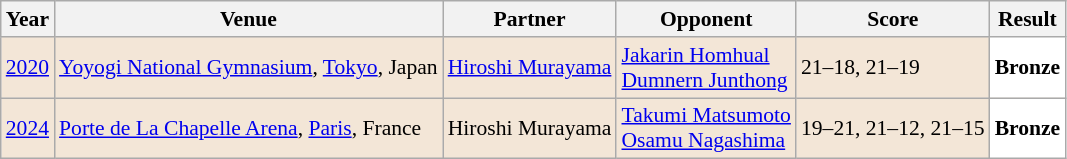<table class="sortable wikitable" style="font-size: 90%;">
<tr>
<th>Year</th>
<th>Venue</th>
<th>Partner</th>
<th>Opponent</th>
<th>Score</th>
<th>Result</th>
</tr>
<tr style="background:#F3E6D7">
<td align="center"><a href='#'>2020</a></td>
<td align="left"><a href='#'>Yoyogi National Gymnasium</a>, <a href='#'>Tokyo</a>, Japan</td>
<td align="left"> <a href='#'>Hiroshi Murayama</a></td>
<td align="left"> <a href='#'>Jakarin Homhual</a><br> <a href='#'>Dumnern Junthong</a></td>
<td align="left">21–18, 21–19</td>
<td style="text-align:left; background:white"> <strong>Bronze</strong></td>
</tr>
<tr style="background:#F3E6D7">
<td align="center"><a href='#'>2024</a></td>
<td align="left"><a href='#'>Porte de La Chapelle Arena</a>, <a href='#'>Paris</a>, France</td>
<td align="left"> Hiroshi Murayama</td>
<td align="left"> <a href='#'>Takumi Matsumoto</a><br> <a href='#'>Osamu Nagashima</a></td>
<td align="left">19–21, 21–12, 21–15</td>
<td style="text-align:left; background:white"> <strong>Bronze</strong></td>
</tr>
</table>
